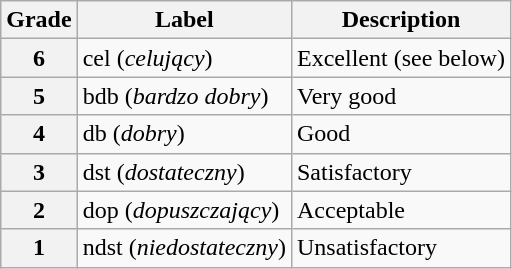<table class="wikitable">
<tr>
<th>Grade</th>
<th>Label</th>
<th>Description</th>
</tr>
<tr>
<th style="width:20px;">6</th>
<td>cel (<em>celujący</em>)</td>
<td>Excellent (see below)</td>
</tr>
<tr>
<th style="width:20px;">5</th>
<td>bdb (<em>bardzo dobry</em>)</td>
<td>Very good</td>
</tr>
<tr>
<th style="width:20px;">4</th>
<td>db (<em>dobry</em>)</td>
<td>Good</td>
</tr>
<tr>
<th style="width:20px;">3</th>
<td>dst (<em>dostateczny</em>)</td>
<td>Satisfactory</td>
</tr>
<tr>
<th style="width:20px;">2</th>
<td>dop (<em>dopuszczający</em>)</td>
<td>Acceptable</td>
</tr>
<tr>
<th style="width:20px;">1</th>
<td>ndst (<em>niedostateczny</em>)</td>
<td>Unsatisfactory</td>
</tr>
</table>
